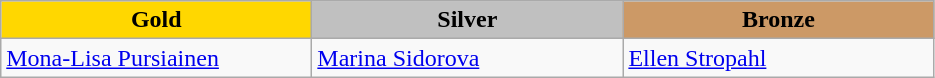<table class="wikitable" style="text-align:left">
<tr align="center">
<td width=200 bgcolor=gold><strong>Gold</strong></td>
<td width=200 bgcolor=silver><strong>Silver</strong></td>
<td width=200 bgcolor=CC9966><strong>Bronze</strong></td>
</tr>
<tr>
<td><a href='#'>Mona-Lisa Pursiainen</a><br><em></em></td>
<td><a href='#'>Marina Sidorova</a><br><em></em></td>
<td><a href='#'>Ellen Stropahl</a><br><em></em></td>
</tr>
</table>
